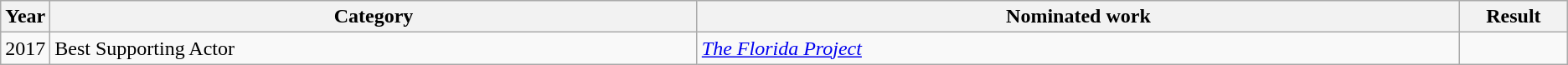<table class=wikitable>
<tr>
<th scope="col" style="width:1em;">Year</th>
<th scope="col" style="width:33em;">Category</th>
<th scope="col" style="width:39em;">Nominated work</th>
<th scope="col" style="width:5em;">Result</th>
</tr>
<tr>
<td>2017</td>
<td>Best Supporting Actor</td>
<td><em><a href='#'>The Florida Project</a></em></td>
<td></td>
</tr>
</table>
